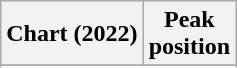<table class="wikitable sortable plainrowheaders" style="text-align:center;">
<tr>
<th scope="col">Chart (2022)</th>
<th scope="col">Peak<br>position</th>
</tr>
<tr>
</tr>
<tr>
</tr>
<tr>
</tr>
<tr>
</tr>
<tr>
</tr>
<tr>
</tr>
</table>
